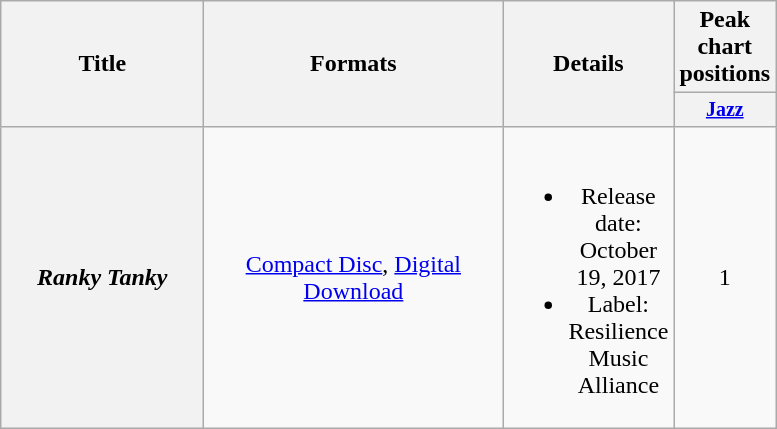<table class="wikitable plainrowheaders" style="text-align:center;">
<tr>
<th rowspan="2" style="width:08em;">Title</th>
<th rowspan="2" style="width:12em;">Formats</th>
<th rowspan="2" style="width:04em;">Details</th>
<th colspan="1">Peak chart positions</th>
</tr>
<tr style="font-size:smaller;">
<th width="60"><a href='#'>Jazz</a></th>
</tr>
<tr>
<th scope="row"><em>Ranky Tanky</em></th>
<td><a href='#'>Compact Disc</a>, <a href='#'>Digital Download</a></td>
<td><br><ul><li>Release date: October 19, 2017</li><li>Label: Resilience Music Alliance</li></ul></td>
<td>1</td>
</tr>
</table>
